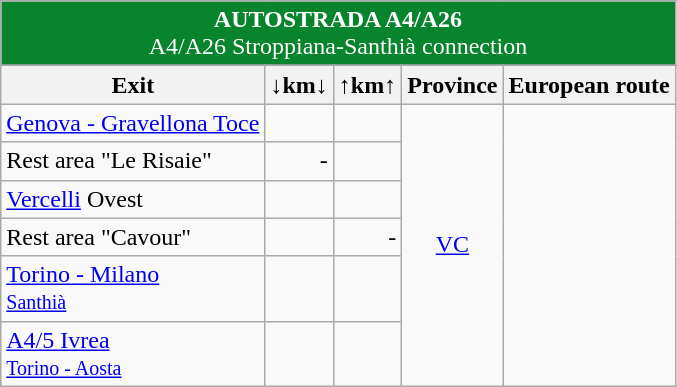<table class="wikitable">
<tr align="center" style="color: white;font-size:100%;" bgcolor="#08842c">
<td colspan="6"><strong> AUTOSTRADA A4/A26</strong><br>A4/A26 Stroppiana-Santhià connection</td>
</tr>
<tr>
</tr>
<tr>
<th><strong>Exit</strong></th>
<th align="center"><strong>↓km↓</strong></th>
<th align="center"><strong>↑km↑</strong></th>
<th align="center"><strong>Province</strong></th>
<th align="center"><strong>European route</strong></th>
</tr>
<tr>
<td>  <a href='#'>Genova - Gravellona Toce</a></td>
<td align="right"></td>
<td align="right"></td>
<td rowspan="6" align="center"><a href='#'>VC</a></td>
<td rowspan="6" align="center"></td>
</tr>
<tr>
<td> Rest area "Le Risaie" </td>
<td align="right">-</td>
<td align="right"></td>
</tr>
<tr>
<td> <a href='#'>Vercelli</a> Ovest</td>
<td align="right"></td>
<td align="right"></td>
</tr>
<tr>
<td> Rest area "Cavour"</td>
<td align="right"></td>
<td align="right">-</td>
</tr>
<tr>
<td>   <a href='#'>Torino - Milano</a><br><small><a href='#'>Santhià</a></small></td>
<td align="right"></td>
<td align="right"></td>
</tr>
<tr>
<td>  <a href='#'>A4/5 Ivrea</a><br><small> <a href='#'>Torino - Aosta</a></small></td>
<td align="right"></td>
<td align="right"></td>
</tr>
</table>
